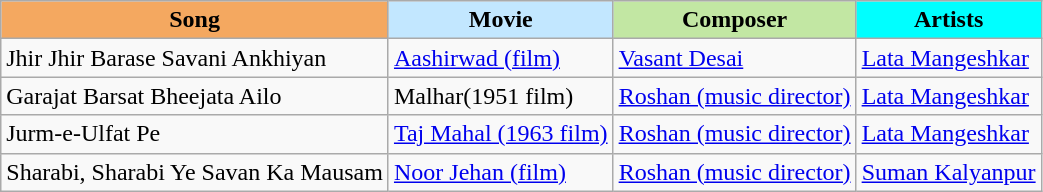<table class="wikitable sortable">
<tr>
<th style="background:#f4a860">Song</th>
<th style="background:#c2e7ff">Movie</th>
<th style="background:#c2e7a3">Composer</th>
<th style="background:#00ffff">Artists</th>
</tr>
<tr>
<td>Jhir Jhir Barase Savani Ankhiyan</td>
<td><a href='#'>Aashirwad (film)</a></td>
<td><a href='#'>Vasant Desai</a></td>
<td><a href='#'>Lata Mangeshkar</a></td>
</tr>
<tr>
<td>Garajat Barsat Bheejata Ailo</td>
<td>Malhar(1951 film)</td>
<td><a href='#'>Roshan (music director)</a></td>
<td><a href='#'>Lata Mangeshkar</a></td>
</tr>
<tr>
<td>Jurm-e-Ulfat Pe</td>
<td><a href='#'>Taj Mahal (1963 film)</a></td>
<td><a href='#'>Roshan (music director)</a></td>
<td><a href='#'>Lata Mangeshkar</a></td>
</tr>
<tr>
<td>Sharabi, Sharabi Ye Savan Ka Mausam</td>
<td><a href='#'>Noor Jehan (film)</a></td>
<td><a href='#'>Roshan (music director)</a></td>
<td><a href='#'>Suman Kalyanpur</a></td>
</tr>
</table>
